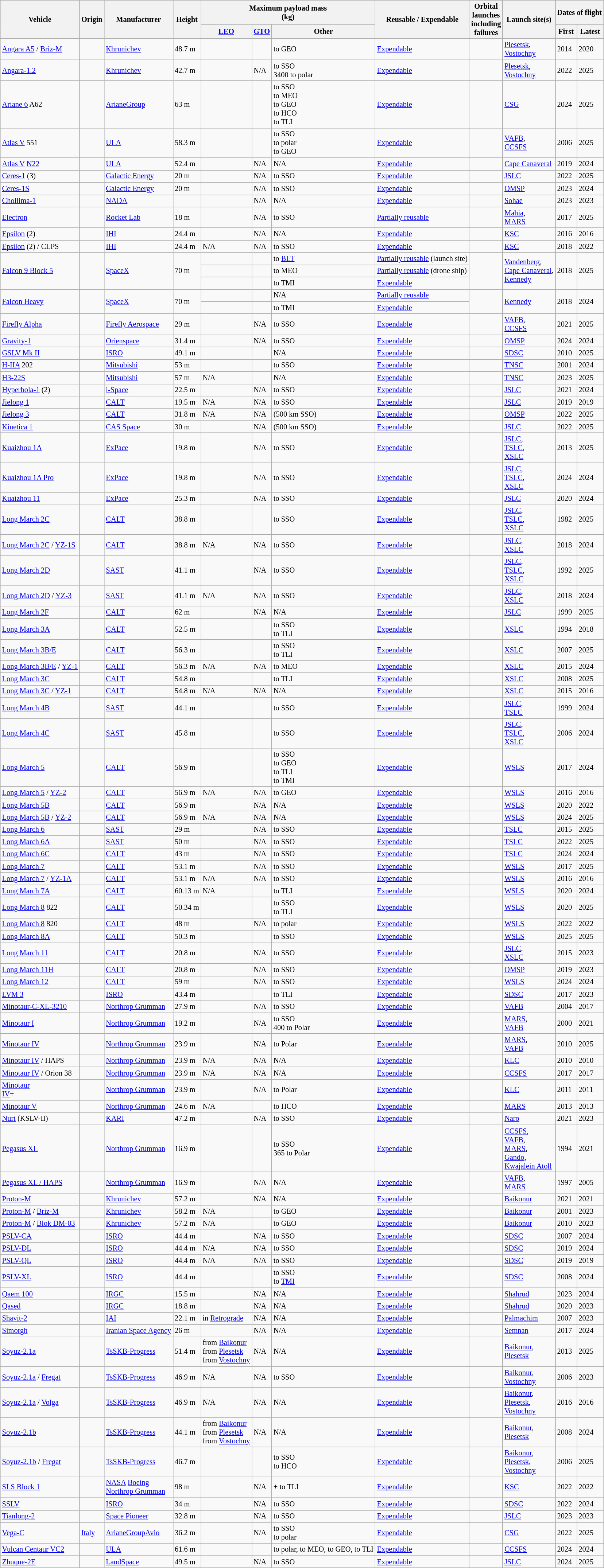<table class="wikitable sortable sticky-header-multi sort-under" style="font-size: 85%;">
<tr>
<th rowspan="2">Vehicle</th>
<th rowspan="2">Origin</th>
<th rowspan="2">Manufacturer</th>
<th rowspan="2" data-sort-type="number">Height</th>
<th colspan="3">Maximum payload mass<br>(kg)</th>
<th rowspan="2">Reusable / Expendable</th>
<th rowspan="2">Orbital<br>launches<br>including<br>failures</th>
<th rowspan="2">Launch site(s)</th>
<th colspan="2">Dates of flight</th>
</tr>
<tr>
<th><a href='#'>LEO</a></th>
<th><a href='#'>GTO</a></th>
<th>Other</th>
<th data-sort-type="number">First</th>
<th data-sort-type="number">Latest</th>
</tr>
<tr>
<td><a href='#'>Angara A5</a> / <a href='#'>Briz-M</a></td>
<td></td>
<td><a href='#'>Khrunichev</a></td>
<td>48.7 m</td>
<td></td>
<td></td>
<td> to GEO</td>
<td><a href='#'>Expendable</a></td>
<td></td>
<td> <a href='#'>Plesetsk</a>,<br> <a href='#'>Vostochny</a></td>
<td>2014</td>
<td>2020</td>
</tr>
<tr>
<td><a href='#'>Angara-1.2</a></td>
<td></td>
<td><a href='#'>Khrunichev</a></td>
<td>42.7 m</td>
<td></td>
<td>N/A</td>
<td> to SSO<br>3400 to polar</td>
<td><a href='#'>Expendable</a></td>
<td></td>
<td> <a href='#'>Plesetsk</a>,<br> <a href='#'>Vostochny</a></td>
<td>2022</td>
<td>2025</td>
</tr>
<tr>
<td><a href='#'>Ariane 6</a> A62</td>
<td></td>
<td><a href='#'>ArianeGroup</a></td>
<td>63 m</td>
<td></td>
<td></td>
<td> to SSO<br> to MEO<br> to GEO<br> to HCO<br> to TLI</td>
<td><a href='#'>Expendable</a></td>
<td></td>
<td> <a href='#'>CSG</a></td>
<td>2024</td>
<td>2025</td>
</tr>
<tr>
<td><a href='#'>Atlas V</a> 551</td>
<td></td>
<td><a href='#'>ULA</a></td>
<td>58.3 m</td>
<td></td>
<td></td>
<td> to SSO<br> to polar<br> to GEO</td>
<td><a href='#'>Expendable</a></td>
<td></td>
<td><a href='#'>VAFB</a>,<br> <a href='#'>CCSFS</a></td>
<td>2006</td>
<td>2025</td>
</tr>
<tr>
<td><a href='#'>Atlas V</a> <a href='#'>N22</a></td>
<td></td>
<td><a href='#'>ULA</a></td>
<td>52.4 m</td>
<td></td>
<td>N/A</td>
<td>N/A</td>
<td><a href='#'>Expendable</a></td>
<td></td>
<td> <a href='#'>Cape Canaveral</a></td>
<td>2019</td>
<td>2024</td>
</tr>
<tr>
<td><a href='#'>Ceres-1</a> (3)</td>
<td></td>
<td><a href='#'>Galactic Energy</a></td>
<td>20 m</td>
<td></td>
<td>N/A</td>
<td> to SSO</td>
<td><a href='#'>Expendable</a></td>
<td></td>
<td> <a href='#'>JSLC</a></td>
<td>2022</td>
<td>2025</td>
</tr>
<tr>
<td><a href='#'>Ceres-1S</a></td>
<td></td>
<td><a href='#'>Galactic Energy</a></td>
<td>20 m</td>
<td></td>
<td>N/A</td>
<td> to SSO</td>
<td><a href='#'>Expendable</a></td>
<td></td>
<td> <a href='#'>OMSP</a></td>
<td>2023</td>
<td>2024</td>
</tr>
<tr>
<td><a href='#'>Chollima-1</a></td>
<td></td>
<td><a href='#'>NADA</a></td>
<td></td>
<td></td>
<td>N/A</td>
<td>N/A</td>
<td><a href='#'>Expendable</a></td>
<td></td>
<td> <a href='#'>Sohae</a></td>
<td>2023</td>
<td>2023</td>
</tr>
<tr>
<td><a href='#'>Electron</a></td>
<td><br></td>
<td><a href='#'>Rocket Lab</a></td>
<td>18 m</td>
<td></td>
<td>N/A</td>
<td> to SSO</td>
<td><a href='#'>Partially reusable</a></td>
<td></td>
<td> <a href='#'>Mahia</a>,<br> <a href='#'>MARS</a></td>
<td>2017</td>
<td>2025</td>
</tr>
<tr>
<td><a href='#'>Epsilon</a> (2)</td>
<td></td>
<td><a href='#'>IHI</a></td>
<td>24.4 m</td>
<td></td>
<td>N/A</td>
<td>N/A</td>
<td><a href='#'>Expendable</a></td>
<td></td>
<td> <a href='#'>KSC</a></td>
<td>2016</td>
<td>2016</td>
</tr>
<tr>
<td><a href='#'>Epsilon</a> (2) / CLPS</td>
<td></td>
<td><a href='#'>IHI</a></td>
<td>24.4 m</td>
<td>N/A</td>
<td>N/A</td>
<td> to SSO</td>
<td><a href='#'>Expendable</a></td>
<td></td>
<td> <a href='#'>KSC</a></td>
<td>2018</td>
<td>2022</td>
</tr>
<tr>
<td rowspan="3"><a href='#'>Falcon 9 Block 5</a></td>
<td rowspan="3"></td>
<td rowspan="3"><a href='#'>SpaceX</a></td>
<td rowspan="3">70 m</td>
<td></td>
<td></td>
<td> to <a href='#'>BLT</a></td>
<td><a href='#'>Partially reusable</a> (launch site)</td>
<td rowspan="3"></td>
<td rowspan="3"><a href='#'>Vandenberg</a>,<br> <a href='#'>Cape Canaveral</a>,<br> <a href='#'>Kennedy</a></td>
<td rowspan="3">2018</td>
<td rowspan="3">2025</td>
</tr>
<tr>
<td></td>
<td></td>
<td> to MEO</td>
<td><a href='#'>Partially reusable</a> (drone ship)</td>
</tr>
<tr>
<td></td>
<td></td>
<td> to TMI</td>
<td><a href='#'>Expendable</a></td>
</tr>
<tr>
<td rowspan="2"><a href='#'>Falcon Heavy</a></td>
<td rowspan="2"></td>
<td rowspan="2"><a href='#'>SpaceX</a></td>
<td rowspan="2">70 m</td>
<td></td>
<td></td>
<td>N/A</td>
<td><a href='#'>Partially reusable</a></td>
<td rowspan="2"></td>
<td rowspan="2"> <a href='#'>Kennedy</a></td>
<td rowspan="2">2018</td>
<td rowspan="2">2024</td>
</tr>
<tr>
<td></td>
<td></td>
<td> to TMI</td>
<td><a href='#'>Expendable</a></td>
</tr>
<tr>
<td><a href='#'>Firefly Alpha</a></td>
<td></td>
<td><a href='#'>Firefly Aerospace</a></td>
<td>29 m</td>
<td></td>
<td>N/A</td>
<td> to SSO</td>
<td><a href='#'>Expendable</a></td>
<td></td>
<td> <a href='#'>VAFB</a>,<br> <a href='#'>CCSFS</a></td>
<td>2021</td>
<td>2025</td>
</tr>
<tr>
<td><a href='#'>Gravity-1</a></td>
<td></td>
<td><a href='#'>Orienspace</a></td>
<td>31.4 m</td>
<td></td>
<td>N/A</td>
<td> to SSO</td>
<td><a href='#'>Expendable</a></td>
<td></td>
<td> <a href='#'>OMSP</a></td>
<td>2024</td>
<td>2024</td>
</tr>
<tr>
<td><a href='#'>GSLV Mk II</a></td>
<td></td>
<td><a href='#'>ISRO</a></td>
<td>49.1 m</td>
<td></td>
<td></td>
<td>N/A</td>
<td><a href='#'>Expendable</a></td>
<td></td>
<td> <a href='#'>SDSC</a></td>
<td>2010</td>
<td>2025</td>
</tr>
<tr>
<td><a href='#'>H-IIA</a> 202</td>
<td></td>
<td><a href='#'>Mitsubishi</a></td>
<td>53 m</td>
<td></td>
<td></td>
<td> to SSO</td>
<td><a href='#'>Expendable</a></td>
<td></td>
<td> <a href='#'>TNSC</a></td>
<td>2001</td>
<td>2024</td>
</tr>
<tr>
<td><a href='#'>H3-22S</a></td>
<td></td>
<td><a href='#'>Mitsubishi</a></td>
<td>57 m</td>
<td>N/A</td>
<td></td>
<td>N/A</td>
<td><a href='#'>Expendable</a></td>
<td></td>
<td> <a href='#'>TNSC</a></td>
<td>2023</td>
<td>2025</td>
</tr>
<tr>
<td><a href='#'>Hyperbola-1</a> (2)</td>
<td></td>
<td><a href='#'>i-Space</a></td>
<td>22.5 m</td>
<td></td>
<td>N/A</td>
<td> to SSO</td>
<td><a href='#'>Expendable</a></td>
<td></td>
<td> <a href='#'>JSLC</a></td>
<td>2021</td>
<td>2024</td>
</tr>
<tr>
<td><a href='#'>Jielong 1</a></td>
<td></td>
<td><a href='#'>CALT</a></td>
<td>19.5 m</td>
<td>N/A</td>
<td>N/A</td>
<td> to SSO</td>
<td><a href='#'>Expendable</a></td>
<td></td>
<td> <a href='#'>JSLC</a></td>
<td>2019</td>
<td>2019</td>
</tr>
<tr>
<td><a href='#'>Jielong 3</a></td>
<td></td>
<td><a href='#'>CALT</a></td>
<td>31.8 m</td>
<td>N/A</td>
<td>N/A</td>
<td> (500 km SSO)</td>
<td><a href='#'>Expendable</a></td>
<td></td>
<td> <a href='#'>OMSP</a></td>
<td>2022</td>
<td>2025</td>
</tr>
<tr>
<td><a href='#'>Kinetica 1</a></td>
<td></td>
<td><a href='#'>CAS Space</a></td>
<td>30 m</td>
<td></td>
<td>N/A</td>
<td> (500 km SSO)</td>
<td><a href='#'>Expendable</a></td>
<td></td>
<td> <a href='#'>JSLC</a></td>
<td>2022</td>
<td>2025</td>
</tr>
<tr>
<td><a href='#'>Kuaizhou 1A</a></td>
<td></td>
<td><a href='#'>ExPace</a></td>
<td>19.8 m</td>
<td></td>
<td>N/A</td>
<td> to SSO</td>
<td><a href='#'>Expendable</a></td>
<td></td>
<td> <a href='#'>JSLC</a>,<br> <a href='#'>TSLC</a>,<br> <a href='#'>XSLC</a></td>
<td>2013</td>
<td>2025</td>
</tr>
<tr>
<td><a href='#'>Kuaizhou 1A Pro</a></td>
<td></td>
<td><a href='#'>ExPace</a></td>
<td>19.8 m</td>
<td></td>
<td>N/A</td>
<td> to SSO</td>
<td><a href='#'>Expendable</a></td>
<td></td>
<td> <a href='#'>JSLC</a>,<br> <a href='#'>TSLC</a>,<br> <a href='#'>XSLC</a></td>
<td>2024</td>
<td>2024</td>
</tr>
<tr>
<td><a href='#'>Kuaizhou 11</a></td>
<td></td>
<td><a href='#'>ExPace</a></td>
<td>25.3 m</td>
<td></td>
<td>N/A</td>
<td> to SSO</td>
<td><a href='#'>Expendable</a></td>
<td></td>
<td> <a href='#'>JSLC</a></td>
<td>2020</td>
<td>2024</td>
</tr>
<tr>
<td><a href='#'>Long March 2C</a></td>
<td></td>
<td><a href='#'>CALT</a></td>
<td>38.8 m</td>
<td></td>
<td></td>
<td> to SSO</td>
<td><a href='#'>Expendable</a></td>
<td></td>
<td> <a href='#'>JSLC</a>,<br> <a href='#'>TSLC</a>,<br> <a href='#'>XSLC</a></td>
<td>1982</td>
<td>2025</td>
</tr>
<tr>
<td><a href='#'>Long March 2C</a> / <a href='#'>YZ-1S</a></td>
<td></td>
<td><a href='#'>CALT</a></td>
<td>38.8 m</td>
<td>N/A</td>
<td>N/A</td>
<td> to SSO</td>
<td><a href='#'>Expendable</a></td>
<td></td>
<td> <a href='#'>JSLC</a>,<br> <a href='#'>XSLC</a></td>
<td>2018</td>
<td>2024</td>
</tr>
<tr>
<td><a href='#'>Long March 2D</a></td>
<td></td>
<td><a href='#'>SAST</a></td>
<td>41.1 m</td>
<td></td>
<td>N/A</td>
<td> to SSO</td>
<td><a href='#'>Expendable</a></td>
<td></td>
<td> <a href='#'>JSLC</a>,<br> <a href='#'>TSLC</a>,<br> <a href='#'>XSLC</a></td>
<td>1992</td>
<td>2025</td>
</tr>
<tr>
<td><a href='#'>Long March 2D</a> / <a href='#'>YZ-3</a></td>
<td></td>
<td><a href='#'>SAST</a></td>
<td>41.1 m</td>
<td>N/A</td>
<td>N/A</td>
<td> to SSO</td>
<td><a href='#'>Expendable</a></td>
<td></td>
<td> <a href='#'>JSLC</a>,<br> <a href='#'>XSLC</a></td>
<td>2018</td>
<td>2024</td>
</tr>
<tr>
<td><a href='#'>Long March 2F</a></td>
<td></td>
<td><a href='#'>CALT</a></td>
<td>62 m</td>
<td></td>
<td>N/A</td>
<td>N/A</td>
<td><a href='#'>Expendable</a></td>
<td></td>
<td> <a href='#'>JSLC</a></td>
<td>1999</td>
<td>2025</td>
</tr>
<tr>
<td><a href='#'>Long March 3A</a></td>
<td></td>
<td><a href='#'>CALT</a></td>
<td>52.5 m</td>
<td></td>
<td></td>
<td> to SSO<br> to TLI</td>
<td><a href='#'>Expendable</a></td>
<td></td>
<td> <a href='#'>XSLC</a></td>
<td>1994</td>
<td>2018</td>
</tr>
<tr>
<td><a href='#'>Long March 3B/E</a></td>
<td></td>
<td><a href='#'>CALT</a></td>
<td>56.3 m</td>
<td></td>
<td></td>
<td> to SSO<br> to TLI</td>
<td><a href='#'>Expendable</a></td>
<td></td>
<td> <a href='#'>XSLC</a></td>
<td>2007</td>
<td>2025</td>
</tr>
<tr>
<td><a href='#'>Long March 3B/E</a> / <a href='#'>YZ-1</a></td>
<td></td>
<td><a href='#'>CALT</a></td>
<td>56.3 m</td>
<td>N/A</td>
<td>N/A</td>
<td> to MEO</td>
<td><a href='#'>Expendable</a></td>
<td></td>
<td> <a href='#'>XSLC</a></td>
<td>2015</td>
<td>2024</td>
</tr>
<tr>
<td><a href='#'>Long March 3C</a></td>
<td></td>
<td><a href='#'>CALT</a></td>
<td>54.8 m</td>
<td></td>
<td></td>
<td> to TLI</td>
<td><a href='#'>Expendable</a></td>
<td></td>
<td> <a href='#'>XSLC</a></td>
<td>2008</td>
<td>2025</td>
</tr>
<tr>
<td><a href='#'>Long March 3C</a> / <a href='#'>YZ-1</a></td>
<td></td>
<td><a href='#'>CALT</a></td>
<td>54.8 m</td>
<td>N/A</td>
<td>N/A</td>
<td>N/A</td>
<td><a href='#'>Expendable</a></td>
<td></td>
<td> <a href='#'>XSLC</a></td>
<td>2015</td>
<td>2016</td>
</tr>
<tr>
<td><a href='#'>Long March 4B</a></td>
<td></td>
<td><a href='#'>SAST</a></td>
<td>44.1 m</td>
<td></td>
<td></td>
<td> to SSO</td>
<td><a href='#'>Expendable</a></td>
<td></td>
<td> <a href='#'>JSLC</a>,<br> <a href='#'>TSLC</a></td>
<td>1999</td>
<td>2024</td>
</tr>
<tr>
<td><a href='#'>Long March 4C</a></td>
<td></td>
<td><a href='#'>SAST</a></td>
<td>45.8 m</td>
<td></td>
<td></td>
<td> to SSO</td>
<td><a href='#'>Expendable</a></td>
<td></td>
<td> <a href='#'>JSLC</a>,<br> <a href='#'>TSLC</a>,<br> <a href='#'>XSLC</a></td>
<td>2006</td>
<td>2024</td>
</tr>
<tr>
<td><a href='#'>Long March 5</a></td>
<td></td>
<td><a href='#'>CALT</a></td>
<td>56.9 m</td>
<td></td>
<td></td>
<td> to SSO<br> to GEO<br>  to TLI <br>  to TMI</td>
<td><a href='#'>Expendable</a></td>
<td></td>
<td> <a href='#'>WSLS</a></td>
<td>2017</td>
<td>2024</td>
</tr>
<tr>
<td><a href='#'>Long March 5</a> / <a href='#'>YZ-2</a></td>
<td></td>
<td><a href='#'>CALT</a></td>
<td>56.9 m</td>
<td>N/A</td>
<td>N/A</td>
<td> to GEO</td>
<td><a href='#'>Expendable</a></td>
<td></td>
<td> <a href='#'>WSLS</a></td>
<td>2016</td>
<td>2016</td>
</tr>
<tr>
<td><a href='#'>Long March 5B</a></td>
<td></td>
<td><a href='#'>CALT</a></td>
<td>56.9 m</td>
<td></td>
<td>N/A</td>
<td>N/A</td>
<td><a href='#'>Expendable</a></td>
<td></td>
<td> <a href='#'>WSLS</a></td>
<td>2020</td>
<td>2022</td>
</tr>
<tr>
<td><a href='#'>Long March 5B</a> / <a href='#'>YZ-2</a></td>
<td></td>
<td><a href='#'>CALT</a></td>
<td>56.9 m</td>
<td>N/A</td>
<td>N/A</td>
<td>N/A</td>
<td><a href='#'>Expendable</a></td>
<td></td>
<td> <a href='#'>WSLS</a></td>
<td>2024</td>
<td>2025</td>
</tr>
<tr>
<td><a href='#'>Long March 6</a></td>
<td></td>
<td><a href='#'>SAST</a></td>
<td>29 m</td>
<td></td>
<td>N/A</td>
<td> to SSO</td>
<td><a href='#'>Expendable</a></td>
<td></td>
<td> <a href='#'>TSLC</a></td>
<td>2015</td>
<td>2025</td>
</tr>
<tr>
<td><a href='#'>Long March 6A</a></td>
<td></td>
<td><a href='#'>SAST</a></td>
<td>50 m</td>
<td></td>
<td>N/A</td>
<td> to SSO</td>
<td><a href='#'>Expendable</a></td>
<td></td>
<td> <a href='#'>TSLC</a></td>
<td>2022</td>
<td>2025</td>
</tr>
<tr>
<td><a href='#'>Long March 6C</a></td>
<td></td>
<td><a href='#'>CALT</a></td>
<td>43 m</td>
<td></td>
<td>N/A</td>
<td> to SSO</td>
<td><a href='#'>Expendable</a></td>
<td></td>
<td> <a href='#'>TSLC</a></td>
<td>2024</td>
<td>2024</td>
</tr>
<tr>
<td><a href='#'>Long March 7</a></td>
<td></td>
<td><a href='#'>CALT</a></td>
<td>53.1 m</td>
<td></td>
<td>N/A</td>
<td> to SSO</td>
<td><a href='#'>Expendable</a></td>
<td></td>
<td> <a href='#'>WSLS</a></td>
<td>2017</td>
<td>2025</td>
</tr>
<tr>
<td><a href='#'>Long March 7</a> / <a href='#'>YZ-1A</a></td>
<td></td>
<td><a href='#'>CALT</a></td>
<td>53.1 m</td>
<td>N/A</td>
<td>N/A</td>
<td> to SSO</td>
<td><a href='#'>Expendable</a></td>
<td></td>
<td> <a href='#'>WSLS</a></td>
<td>2016</td>
<td>2016</td>
</tr>
<tr>
<td><a href='#'>Long March 7A</a></td>
<td></td>
<td><a href='#'>CALT</a></td>
<td>60.13 m</td>
<td>N/A</td>
<td></td>
<td> to TLI</td>
<td><a href='#'>Expendable</a></td>
<td></td>
<td> <a href='#'>WSLS</a></td>
<td>2020</td>
<td>2024</td>
</tr>
<tr>
<td><a href='#'>Long March 8</a> 822</td>
<td></td>
<td><a href='#'>CALT</a></td>
<td>50.34 m</td>
<td></td>
<td></td>
<td> to SSO<br> to TLI</td>
<td><a href='#'>Expendable</a></td>
<td></td>
<td> <a href='#'>WSLS</a></td>
<td>2020</td>
<td>2025</td>
</tr>
<tr>
<td><a href='#'>Long March 8</a> 820</td>
<td></td>
<td><a href='#'>CALT</a></td>
<td>48 m</td>
<td></td>
<td>N/A</td>
<td> to polar</td>
<td><a href='#'>Expendable</a></td>
<td></td>
<td> <a href='#'>WSLS</a></td>
<td>2022</td>
<td>2022</td>
</tr>
<tr>
<td><a href='#'>Long March 8A</a></td>
<td></td>
<td><a href='#'>CALT</a></td>
<td>50.3 m</td>
<td></td>
<td></td>
<td> to SSO</td>
<td><a href='#'>Expendable</a></td>
<td></td>
<td> <a href='#'>WSLS</a></td>
<td>2025</td>
<td>2025</td>
</tr>
<tr>
<td><a href='#'>Long March 11</a></td>
<td></td>
<td><a href='#'>CALT</a></td>
<td>20.8 m</td>
<td></td>
<td>N/A</td>
<td> to SSO</td>
<td><a href='#'>Expendable</a></td>
<td></td>
<td> <a href='#'>JSLC</a>,<br> <a href='#'>XSLC</a></td>
<td>2015</td>
<td>2023</td>
</tr>
<tr>
<td><a href='#'>Long March 11H</a></td>
<td></td>
<td><a href='#'>CALT</a></td>
<td>20.8 m</td>
<td></td>
<td>N/A</td>
<td> to SSO</td>
<td><a href='#'>Expendable</a></td>
<td></td>
<td> <a href='#'>OMSP</a></td>
<td>2019</td>
<td>2023</td>
</tr>
<tr>
<td><a href='#'>Long March 12</a></td>
<td></td>
<td><a href='#'>CALT</a></td>
<td>59 m</td>
<td></td>
<td>N/A</td>
<td> to SSO</td>
<td><a href='#'>Expendable</a></td>
<td></td>
<td> <a href='#'>WSLS</a></td>
<td>2024</td>
<td>2024</td>
</tr>
<tr>
<td><a href='#'>LVM 3</a></td>
<td></td>
<td><a href='#'>ISRO</a></td>
<td>43.4 m</td>
<td></td>
<td></td>
<td> to TLI</td>
<td><a href='#'>Expendable</a></td>
<td></td>
<td> <a href='#'>SDSC</a></td>
<td>2017</td>
<td>2023</td>
</tr>
<tr>
<td><a href='#'>Minotaur-C-XL-3210</a></td>
<td></td>
<td><a href='#'>Northrop Grumman</a></td>
<td>27.9 m</td>
<td></td>
<td>N/A</td>
<td> to SSO</td>
<td><a href='#'>Expendable</a></td>
<td></td>
<td><a href='#'>VAFB</a></td>
<td>2004</td>
<td>2017</td>
</tr>
<tr>
<td><a href='#'>Minotaur I</a></td>
<td></td>
<td><a href='#'>Northrop Grumman</a></td>
<td>19.2 m</td>
<td></td>
<td>N/A</td>
<td> to SSO<br>400 to Polar</td>
<td><a href='#'>Expendable</a></td>
<td></td>
<td> <a href='#'>MARS</a>,<br> <a href='#'>VAFB</a></td>
<td>2000</td>
<td>2021</td>
</tr>
<tr>
<td><a href='#'>Minotaur IV</a></td>
<td></td>
<td><a href='#'>Northrop Grumman</a></td>
<td>23.9 m</td>
<td></td>
<td>N/A</td>
<td> to Polar</td>
<td><a href='#'>Expendable</a></td>
<td></td>
<td> <a href='#'>MARS</a>,<br> <a href='#'>VAFB</a></td>
<td>2010</td>
<td>2025</td>
</tr>
<tr>
<td><a href='#'>Minotaur IV</a> / HAPS</td>
<td></td>
<td><a href='#'>Northrop Grumman</a></td>
<td>23.9 m</td>
<td>N/A</td>
<td>N/A</td>
<td>N/A</td>
<td><a href='#'>Expendable</a></td>
<td></td>
<td> <a href='#'>KLC</a></td>
<td>2010</td>
<td>2010</td>
</tr>
<tr>
<td><a href='#'>Minotaur IV</a> / Orion 38</td>
<td></td>
<td><a href='#'>Northrop Grumman</a></td>
<td>23.9 m</td>
<td>N/A</td>
<td>N/A</td>
<td>N/A</td>
<td><a href='#'>Expendable</a></td>
<td></td>
<td> <a href='#'>CCSFS</a></td>
<td>2017</td>
<td>2017</td>
</tr>
<tr>
<td><a href='#'>Minotaur</a><br><a href='#'>IV</a>+</td>
<td></td>
<td><a href='#'>Northrop Grumman</a></td>
<td>23.9 m</td>
<td></td>
<td>N/A</td>
<td> to Polar</td>
<td><a href='#'>Expendable</a></td>
<td></td>
<td> <a href='#'>KLC</a></td>
<td>2011</td>
<td>2011</td>
</tr>
<tr>
<td><a href='#'>Minotaur V</a></td>
<td></td>
<td><a href='#'>Northrop Grumman</a></td>
<td>24.6 m</td>
<td>N/A</td>
<td></td>
<td> to HCO</td>
<td><a href='#'>Expendable</a></td>
<td></td>
<td> <a href='#'>MARS</a></td>
<td>2013</td>
<td>2013</td>
</tr>
<tr>
<td><a href='#'>Nuri</a> (KSLV-II)</td>
<td></td>
<td><a href='#'>KARI</a></td>
<td>47.2 m</td>
<td></td>
<td>N/A</td>
<td> to SSO</td>
<td><a href='#'>Expendable</a></td>
<td></td>
<td> <a href='#'>Naro</a></td>
<td>2021</td>
<td>2023</td>
</tr>
<tr>
<td><a href='#'>Pegasus XL</a></td>
<td></td>
<td><a href='#'>Northrop Grumman</a></td>
<td>16.9 m</td>
<td></td>
<td></td>
<td> to SSO<br>365 to Polar</td>
<td><a href='#'>Expendable</a></td>
<td></td>
<td> <a href='#'>CCSFS</a>,<br> <a href='#'>VAFB</a>,<br> <a href='#'>MARS</a>,<br> <a href='#'>Gando</a>,<br> <a href='#'>Kwajalein Atoll</a></td>
<td>1994</td>
<td>2021</td>
</tr>
<tr>
<td><a href='#'>Pegasus XL / HAPS</a></td>
<td></td>
<td><a href='#'>Northrop Grumman</a></td>
<td>16.9 m</td>
<td></td>
<td>N/A</td>
<td>N/A</td>
<td><a href='#'>Expendable</a></td>
<td></td>
<td> <a href='#'>VAFB</a>,<br> <a href='#'>MARS</a></td>
<td>1997</td>
<td>2005</td>
</tr>
<tr>
<td><a href='#'>Proton-M</a></td>
<td></td>
<td><a href='#'>Khrunichev</a></td>
<td>57.2 m</td>
<td></td>
<td>N/A</td>
<td>N/A</td>
<td><a href='#'>Expendable</a></td>
<td></td>
<td> <a href='#'>Baikonur</a></td>
<td>2021</td>
<td>2021</td>
</tr>
<tr>
<td><a href='#'>Proton-M</a> / <a href='#'>Briz-M</a></td>
<td></td>
<td><a href='#'>Khrunichev</a></td>
<td>58.2 m</td>
<td>N/A</td>
<td></td>
<td> to GEO</td>
<td><a href='#'>Expendable</a></td>
<td></td>
<td> <a href='#'>Baikonur</a></td>
<td>2001</td>
<td>2023</td>
</tr>
<tr>
<td><a href='#'>Proton-M</a> / <a href='#'>Blok DM-03</a></td>
<td></td>
<td><a href='#'>Khrunichev</a></td>
<td>57.2 m</td>
<td>N/A</td>
<td></td>
<td> to GEO</td>
<td><a href='#'>Expendable</a></td>
<td></td>
<td> <a href='#'>Baikonur</a></td>
<td>2010</td>
<td>2023</td>
</tr>
<tr>
<td><a href='#'>PSLV-CA</a></td>
<td></td>
<td><a href='#'>ISRO</a></td>
<td>44.4 m</td>
<td></td>
<td>N/A</td>
<td> to SSO</td>
<td><a href='#'>Expendable</a></td>
<td></td>
<td> <a href='#'>SDSC</a></td>
<td>2007</td>
<td>2024</td>
</tr>
<tr>
<td><a href='#'>PSLV-DL</a></td>
<td></td>
<td><a href='#'>ISRO</a></td>
<td>44.4 m</td>
<td>N/A</td>
<td>N/A</td>
<td> to SSO</td>
<td><a href='#'>Expendable</a></td>
<td></td>
<td> <a href='#'>SDSC</a></td>
<td>2019</td>
<td>2024</td>
</tr>
<tr>
<td><a href='#'>PSLV-QL</a></td>
<td></td>
<td><a href='#'>ISRO</a></td>
<td>44.4 m</td>
<td>N/A</td>
<td>N/A</td>
<td> to SSO</td>
<td><a href='#'>Expendable</a></td>
<td></td>
<td> <a href='#'>SDSC</a></td>
<td>2019</td>
<td>2019</td>
</tr>
<tr>
<td><a href='#'>PSLV-XL</a></td>
<td></td>
<td><a href='#'>ISRO</a></td>
<td>44.4 m</td>
<td></td>
<td></td>
<td> to SSO<br> to <a href='#'>TMI</a></td>
<td><a href='#'>Expendable</a></td>
<td></td>
<td> <a href='#'>SDSC</a></td>
<td>2008</td>
<td>2024</td>
</tr>
<tr>
<td><a href='#'>Qaem 100</a></td>
<td></td>
<td><a href='#'>IRGC</a></td>
<td>15.5 m</td>
<td></td>
<td>N/A</td>
<td>N/A</td>
<td><a href='#'>Expendable</a></td>
<td></td>
<td> <a href='#'>Shahrud</a></td>
<td>2023</td>
<td>2024</td>
</tr>
<tr>
<td><a href='#'>Qased</a></td>
<td></td>
<td><a href='#'>IRGC</a></td>
<td>18.8 m</td>
<td></td>
<td>N/A</td>
<td>N/A</td>
<td><a href='#'>Expendable</a></td>
<td></td>
<td> <a href='#'>Shahrud</a></td>
<td>2020</td>
<td>2023</td>
</tr>
<tr>
<td><a href='#'>Shavit-2</a></td>
<td></td>
<td><a href='#'>IAI</a></td>
<td>22.1 m</td>
<td> in <a href='#'>Retrograde</a></td>
<td>N/A</td>
<td>N/A</td>
<td><a href='#'>Expendable</a></td>
<td></td>
<td> <a href='#'>Palmachim</a></td>
<td>2007</td>
<td>2023</td>
</tr>
<tr>
<td><a href='#'>Simorgh</a></td>
<td></td>
<td><a href='#'>Iranian Space Agency</a></td>
<td>26 m</td>
<td></td>
<td>N/A</td>
<td>N/A</td>
<td><a href='#'>Expendable</a></td>
<td></td>
<td> <a href='#'>Semnan</a></td>
<td>2017</td>
<td>2024</td>
</tr>
<tr>
<td><a href='#'>Soyuz-2.1a</a></td>
<td></td>
<td><a href='#'>TsSKB-Progress</a></td>
<td>51.4 m</td>
<td> from <a href='#'>Baikonur</a><br> from <a href='#'>Plesetsk</a><br> from <a href='#'>Vostochny</a></td>
<td>N/A</td>
<td>N/A</td>
<td><a href='#'>Expendable</a></td>
<td></td>
<td> <a href='#'>Baikonur</a>,<br> <a href='#'>Plesetsk</a></td>
<td>2013</td>
<td>2025</td>
</tr>
<tr>
<td><a href='#'>Soyuz-2.1a</a> / <a href='#'>Fregat</a></td>
<td></td>
<td><a href='#'>TsSKB-Progress</a></td>
<td>46.9 m</td>
<td>N/A</td>
<td>N/A</td>
<td> to SSO</td>
<td><a href='#'>Expendable</a></td>
<td></td>
<td> <a href='#'>Baikonur</a>,<br> <a href='#'>Vostochny</a></td>
<td>2006</td>
<td>2023</td>
</tr>
<tr>
<td><a href='#'>Soyuz-2.1a</a> / <a href='#'>Volga</a></td>
<td></td>
<td><a href='#'>TsSKB-Progress</a></td>
<td>46.9 m</td>
<td>N/A</td>
<td>N/A</td>
<td>N/A</td>
<td><a href='#'>Expendable</a></td>
<td></td>
<td> <a href='#'>Baikonur</a>,<br> <a href='#'>Plesetsk</a>,<br> <a href='#'>Vostochny</a></td>
<td>2016</td>
<td>2016</td>
</tr>
<tr>
<td><a href='#'>Soyuz-2.1b</a></td>
<td></td>
<td><a href='#'>TsSKB-Progress</a></td>
<td>44.1 m</td>
<td> from <a href='#'>Baikonur</a><br> from <a href='#'>Plesetsk</a><br> from <a href='#'>Vostochny</a></td>
<td>N/A</td>
<td>N/A</td>
<td><a href='#'>Expendable</a></td>
<td></td>
<td> <a href='#'>Baikonur</a>,<br> <a href='#'>Plesetsk</a></td>
<td>2008</td>
<td>2024</td>
</tr>
<tr>
<td><a href='#'>Soyuz-2.1b</a> / <a href='#'>Fregat</a></td>
<td></td>
<td><a href='#'>TsSKB-Progress</a></td>
<td>46.7 m</td>
<td></td>
<td></td>
<td> to SSO<br> to HCO</td>
<td><a href='#'>Expendable</a></td>
<td></td>
<td> <a href='#'>Baikonur</a>,<br> <a href='#'>Plesetsk</a>,<br> <a href='#'>Vostochny</a></td>
<td>2006</td>
<td>2025</td>
</tr>
<tr>
<td><a href='#'>SLS Block 1</a></td>
<td></td>
<td><a href='#'>NASA</a> <a href='#'>Boeing</a> <br><a href='#'>Northrop Grumman</a></td>
<td>98 m</td>
<td></td>
<td>N/A</td>
<td>+ to TLI</td>
<td><a href='#'>Expendable</a></td>
<td></td>
<td> <a href='#'>KSC</a></td>
<td>2022</td>
<td>2022</td>
</tr>
<tr>
<td><a href='#'>SSLV</a></td>
<td></td>
<td><a href='#'>ISRO</a></td>
<td>34 m</td>
<td></td>
<td>N/A</td>
<td> to SSO</td>
<td><a href='#'>Expendable</a></td>
<td></td>
<td> <a href='#'>SDSC</a></td>
<td>2022</td>
<td>2024</td>
</tr>
<tr>
<td><a href='#'>Tianlong-2</a></td>
<td></td>
<td><a href='#'>Space Pioneer</a></td>
<td>32.8 m</td>
<td></td>
<td>N/A</td>
<td> to SSO</td>
<td><a href='#'>Expendable</a></td>
<td></td>
<td> <a href='#'>JSLC</a></td>
<td>2023</td>
<td>2023</td>
</tr>
<tr>
<td><a href='#'>Vega-C</a></td>
<td> <a href='#'>Italy</a></td>
<td><a href='#'>ArianeGroup</a><a href='#'>Avio</a></td>
<td>36.2 m</td>
<td></td>
<td>N/A</td>
<td> to SSO<br>to polar</td>
<td><a href='#'>Expendable</a></td>
<td></td>
<td> <a href='#'>CSG</a></td>
<td>2022</td>
<td>2025</td>
</tr>
<tr>
<td><a href='#'>Vulcan Centaur VC2</a></td>
<td></td>
<td><a href='#'>ULA</a></td>
<td>61.6 m</td>
<td></td>
<td></td>
<td> to polar,  to MEO,  to GEO,  to TLI</td>
<td><a href='#'>Expendable</a></td>
<td></td>
<td> <a href='#'>CCSFS</a></td>
<td>2024</td>
<td>2024</td>
</tr>
<tr>
<td><a href='#'>Zhuque-2E</a></td>
<td></td>
<td><a href='#'>LandSpace</a></td>
<td>49.5 m</td>
<td></td>
<td>N/A</td>
<td> to SSO</td>
<td><a href='#'>Expendable</a></td>
<td></td>
<td> <a href='#'>JSLC</a></td>
<td>2024</td>
<td>2025</td>
</tr>
</table>
